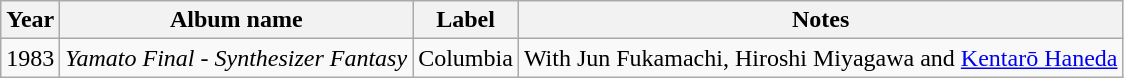<table class="wikitable">
<tr>
<th>Year</th>
<th>Album name</th>
<th>Label</th>
<th>Notes</th>
</tr>
<tr>
<td>1983</td>
<td><em>Yamato Final - Synthesizer Fantasy</em></td>
<td>Columbia</td>
<td>With Jun Fukamachi, Hiroshi Miyagawa and <a href='#'>Kentarō Haneda</a></td>
</tr>
</table>
